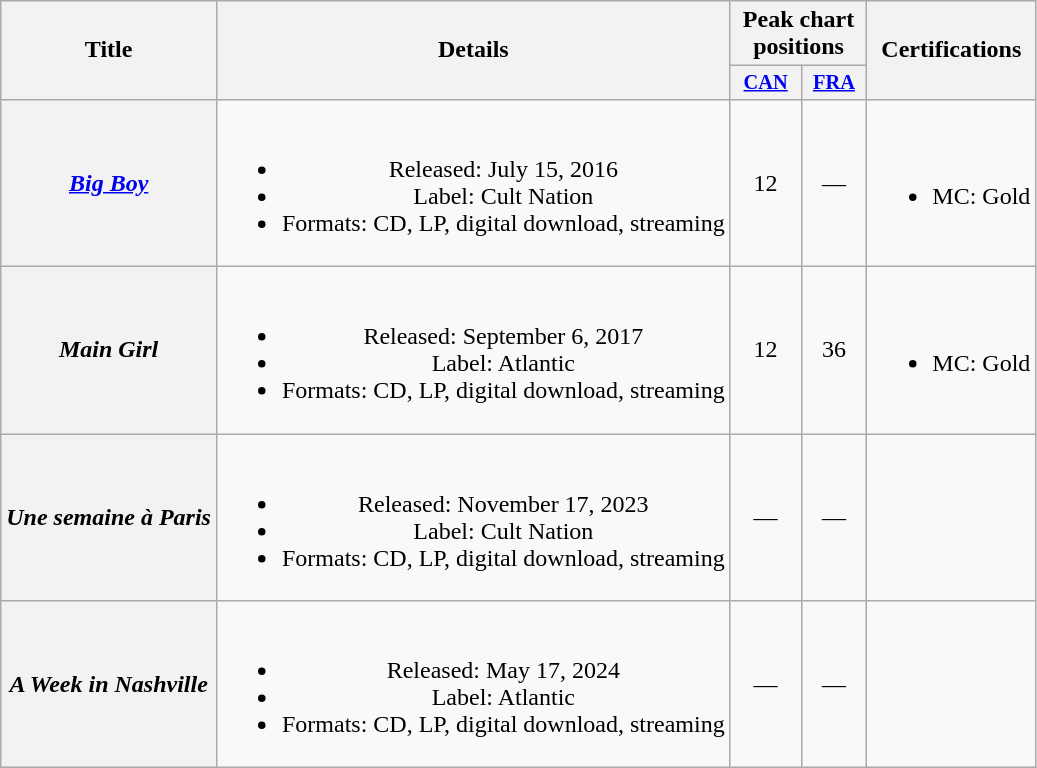<table class="wikitable plainrowheaders" style="text-align:center;">
<tr>
<th scope="col" rowspan="2">Title</th>
<th scope="col" rowspan="2">Details</th>
<th scope="col" colspan="2">Peak chart positions</th>
<th rowspan="2">Certifications</th>
</tr>
<tr>
<th scope="col" style="width:3em;font-size:85%;"><a href='#'>CAN</a><br></th>
<th scope="col" style="width:2.75em;font-size:85%;"><a href='#'>FRA</a><br></th>
</tr>
<tr>
<th scope="row"><em><a href='#'>Big Boy</a></em></th>
<td><br><ul><li>Released: July 15, 2016</li><li>Label: Cult Nation</li><li>Formats: CD, LP, digital download, streaming</li></ul></td>
<td>12</td>
<td>—</td>
<td><br><ul><li>MC: Gold</li></ul></td>
</tr>
<tr>
<th scope="row"><em>Main Girl</em></th>
<td><br><ul><li>Released: September 6, 2017</li><li>Label: Atlantic</li><li>Formats: CD, LP, digital download, streaming</li></ul></td>
<td>12</td>
<td>36</td>
<td><br><ul><li>MC: Gold</li></ul></td>
</tr>
<tr>
<th scope="row"><em>Une semaine à Paris</em></th>
<td><br><ul><li>Released: November 17, 2023</li><li>Label: Cult Nation</li><li>Formats: CD, LP, digital download, streaming</li></ul></td>
<td>—</td>
<td>—</td>
<td></td>
</tr>
<tr>
<th scope="row"><em>A Week in Nashville</em></th>
<td><br><ul><li>Released: May 17, 2024</li><li>Label: Atlantic</li><li>Formats: CD, LP, digital download, streaming</li></ul></td>
<td>—</td>
<td>—</td>
<td></td>
</tr>
</table>
